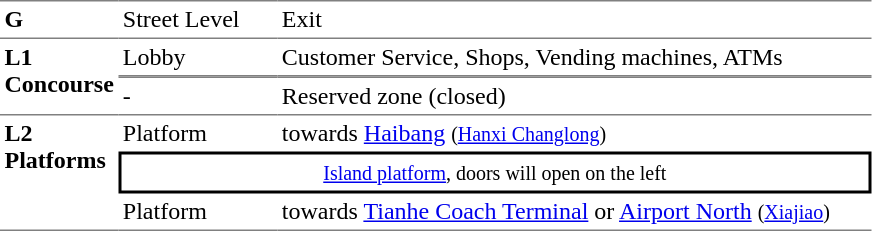<table table border=0 cellspacing=0 cellpadding=3>
<tr>
<td style="border-top:solid 1px gray;" width=50 valign=top><strong>G</strong></td>
<td style="border-top:solid 1px gray;" width=100 valign=top>Street Level</td>
<td style="border-top:solid 1px gray;" width=390 valign=top>Exit</td>
</tr>
<tr>
<td style="border-bottom:solid 1px gray; border-top:solid 1px gray;" valign=top width=50 rowspan=2><strong>L1<br>Concourse</strong></td>
<td style="border-bottom:solid 1px gray; border-top:solid 1px gray;" valign=top width=100>Lobby</td>
<td style="border-bottom:solid 1px gray; border-top:solid 1px gray;" valign=top width=390>Customer Service, Shops, Vending machines, ATMs</td>
</tr>
<tr>
<td style="border-bottom:solid 1px gray; border-top:solid 1px gray;" valign=top width=100>-</td>
<td style="border-bottom:solid 1px gray; border-top:solid 1px gray;" valign=top width=390>Reserved zone (closed)</td>
</tr>
<tr>
<td style="border-bottom:solid 1px gray;" rowspan=3 valign=top><strong>L2<br>Platforms</strong></td>
<td>Platform </td>
<td>  towards <a href='#'>Haibang</a> <small>(<a href='#'>Hanxi Changlong</a>)</small></td>
</tr>
<tr>
<td style="border-right:solid 2px black;border-left:solid 2px black;border-top:solid 2px black;border-bottom:solid 2px black;text-align:center;" colspan=2><small><a href='#'>Island platform</a>, doors will open on the left</small></td>
</tr>
<tr>
<td style="border-bottom:solid 1px gray;">Platform </td>
<td style="border-bottom:solid 1px gray;"> towards <a href='#'>Tianhe Coach Terminal</a> or <a href='#'>Airport North</a> <small>(<a href='#'>Xiajiao</a>)</small> </td>
</tr>
</table>
